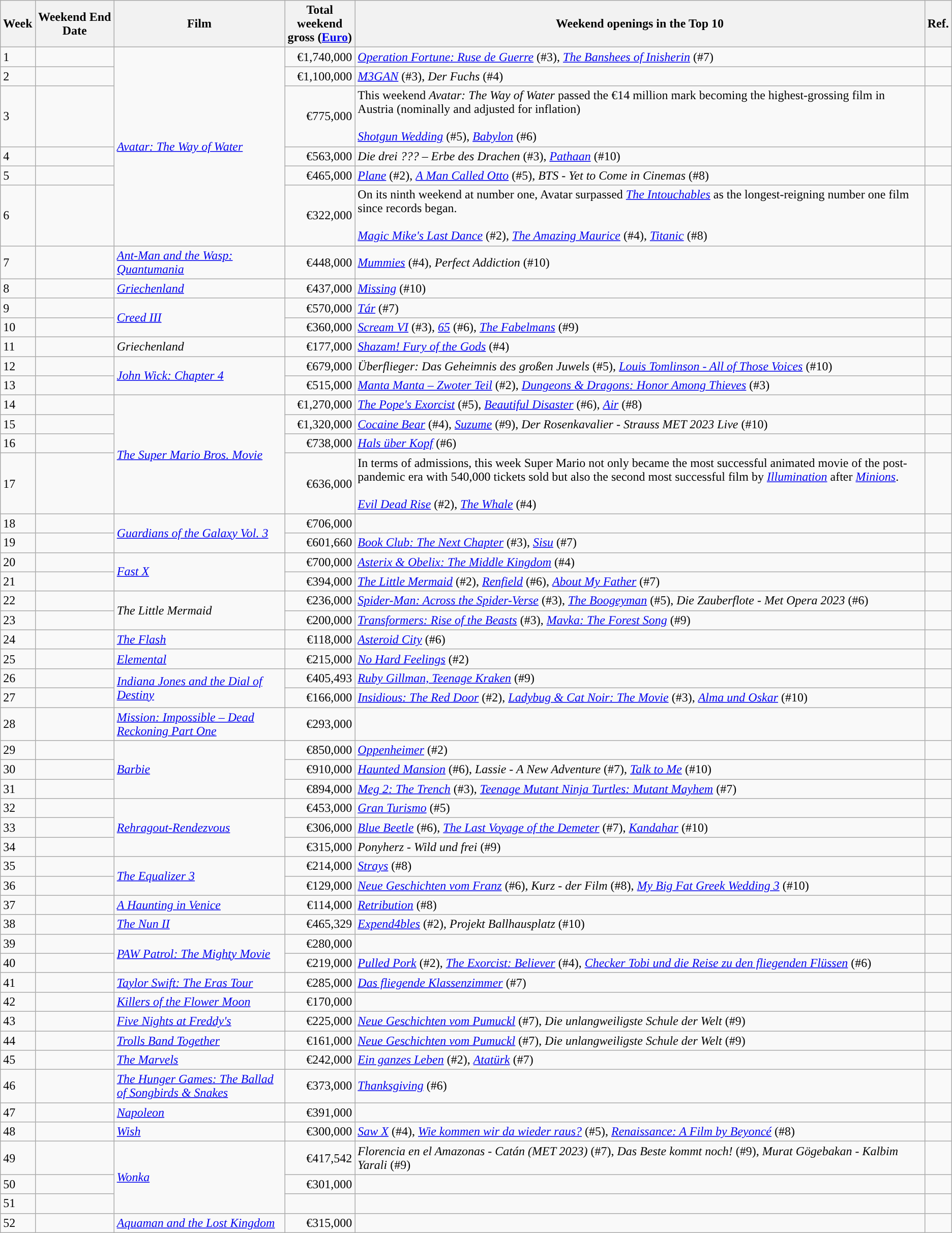<table class="wikitable sortable">
<tr>
<th>Week</th>
<th>Weekend End Date</th>
<th>Film</th>
<th>Total weekend<br>gross (<a href='#'>Euro</a>)</th>
<th>Weekend openings in the Top 10</th>
<th>Ref.</th>
</tr>
<tr>
<td>1</td>
<td></td>
<td rowspan="6"><em><a href='#'>Avatar: The Way of Water</a></em></td>
<td style="text-align:right">€1,740,000</td>
<td><em><a href='#'>Operation Fortune: Ruse de Guerre</a></em> (#3), <em><a href='#'>The Banshees of Inisherin</a></em> (#7)</td>
<td></td>
</tr>
<tr>
<td>2</td>
<td></td>
<td style="text-align:right">€1,100,000</td>
<td><em><a href='#'>M3GAN</a></em> (#3), <em>Der Fuchs</em> (#4)</td>
<td></td>
</tr>
<tr>
<td>3</td>
<td></td>
<td style="text-align:right">€775,000</td>
<td>This weekend <em>Avatar: The Way of Water</em> passed the €14 million mark becoming the highest-grossing film in Austria (nominally and adjusted for inflation)<br><br><em><a href='#'>Shotgun Wedding</a></em> (#5), <em><a href='#'>Babylon</a></em> (#6)</td>
<td></td>
</tr>
<tr>
<td>4</td>
<td></td>
<td style="text-align:right">€563,000</td>
<td><em>Die drei ??? – Erbe des Drachen</em> (#3), <em> <a href='#'>Pathaan</a></em> (#10)</td>
<td></td>
</tr>
<tr>
<td>5</td>
<td></td>
<td style="text-align:right">€465,000</td>
<td><em> <a href='#'>Plane</a></em> (#2), <em><a href='#'>A Man Called Otto</a></em> (#5), <em>BTS - Yet to Come in Cinemas</em> (#8)</td>
<td></td>
</tr>
<tr>
<td>6</td>
<td></td>
<td style="text-align:right">€322,000</td>
<td>On its ninth weekend at number one, Avatar surpassed <em><a href='#'>The Intouchables</a></em> as the longest-reigning number one film since records began.<br><br><em><a href='#'>Magic Mike's Last Dance</a></em> (#2), <em><a href='#'>The Amazing Maurice</a></em> (#4), <em><a href='#'>Titanic</a></em> (#8)</td>
<td></td>
</tr>
<tr>
<td>7</td>
<td></td>
<td><em><a href='#'>Ant-Man and the Wasp: Quantumania</a></em></td>
<td style="text-align:right">€448,000</td>
<td><em><a href='#'>Mummies</a></em> (#4), <em>Perfect Addiction</em> (#10)</td>
<td></td>
</tr>
<tr>
<td>8</td>
<td></td>
<td rowspan="1"><em><a href='#'>Griechenland</a></em></td>
<td style="text-align:right">€437,000</td>
<td><em><a href='#'>Missing</a></em> (#10)</td>
<td></td>
</tr>
<tr>
<td>9</td>
<td></td>
<td rowspan="2"><em><a href='#'>Creed III</a></em></td>
<td style="text-align:right">€570,000</td>
<td><em><a href='#'>Tár</a></em> (#7)</td>
<td></td>
</tr>
<tr>
<td>10</td>
<td></td>
<td style="text-align:right">€360,000</td>
<td><em><a href='#'>Scream VI</a></em> (#3), <em><a href='#'>65</a></em> (#6), <em><a href='#'>The Fabelmans</a></em> (#9)</td>
<td></td>
</tr>
<tr>
<td>11</td>
<td></td>
<td rowspan="1"><em>Griechenland</em></td>
<td style="text-align:right">€177,000</td>
<td><em><a href='#'>Shazam! Fury of the Gods</a></em> (#4)</td>
<td></td>
</tr>
<tr>
<td>12</td>
<td></td>
<td rowspan="2"><em><a href='#'>John Wick: Chapter 4</a></em></td>
<td style="text-align:right">€679,000</td>
<td><em>Überflieger: Das Geheimnis des großen Juwels</em> (#5), <em><a href='#'>Louis Tomlinson - All of Those Voices</a></em> (#10)</td>
<td></td>
</tr>
<tr>
<td>13</td>
<td></td>
<td style="text-align:right">€515,000</td>
<td><em><a href='#'>Manta Manta – Zwoter Teil</a></em> (#2), <em><a href='#'>Dungeons & Dragons: Honor Among Thieves</a></em> (#3)</td>
<td></td>
</tr>
<tr>
<td>14</td>
<td></td>
<td rowspan="4"><em><a href='#'>The Super Mario Bros. Movie</a></em></td>
<td style="text-align:right">€1,270,000</td>
<td><em><a href='#'>The Pope's Exorcist</a></em> (#5), <em><a href='#'>Beautiful Disaster</a></em> (#6), <em><a href='#'>Air</a></em> (#8)</td>
<td></td>
</tr>
<tr>
<td>15</td>
<td></td>
<td style="text-align:right">€1,320,000</td>
<td><em><a href='#'>Cocaine Bear</a></em> (#4), <em><a href='#'>Suzume</a></em> (#9), <em>Der Rosenkavalier - Strauss MET 2023 Live</em> (#10)</td>
<td></td>
</tr>
<tr>
<td>16</td>
<td></td>
<td style="text-align:right">€738,000</td>
<td><em><a href='#'>Hals über Kopf</a></em> (#6)</td>
<td></td>
</tr>
<tr>
<td>17</td>
<td></td>
<td style="text-align:right">€636,000</td>
<td>In terms of admissions, this week Super Mario not only became the most successful animated movie of the post-pandemic era with 540,000 tickets sold but also the second most successful film by <em><a href='#'>Illumination</a></em> after <em><a href='#'>Minions</a></em>.<br><br><em><a href='#'>Evil Dead Rise</a></em> (#2), <em><a href='#'>The Whale</a></em> (#4)</td>
<td></td>
</tr>
<tr>
<td>18</td>
<td></td>
<td rowspan="2"><em><a href='#'>Guardians of the Galaxy Vol. 3</a></em></td>
<td style="text-align:right">€706,000</td>
<td></td>
<td></td>
</tr>
<tr>
<td>19</td>
<td></td>
<td style="text-align:right">€601,660</td>
<td><em><a href='#'>Book Club: The Next Chapter</a></em> (#3), <em><a href='#'>Sisu</a></em> (#7)</td>
<td></td>
</tr>
<tr>
<td>20</td>
<td></td>
<td rowspan="2"><em><a href='#'>Fast X</a></em></td>
<td style="text-align:right">€700,000</td>
<td><em><a href='#'>Asterix & Obelix: The Middle Kingdom</a></em> (#4)</td>
<td></td>
</tr>
<tr>
<td>21</td>
<td></td>
<td style="text-align:right">€394,000</td>
<td><em><a href='#'>The Little Mermaid</a></em> (#2), <em><a href='#'>Renfield</a></em> (#6), <em><a href='#'>About My Father</a></em> (#7)</td>
<td></td>
</tr>
<tr>
<td>22</td>
<td></td>
<td rowspan="2"><em>The Little Mermaid</em></td>
<td style="text-align:right">€236,000</td>
<td><em><a href='#'>Spider-Man: Across the Spider-Verse</a></em> (#3), <em><a href='#'>The Boogeyman</a></em> (#5), <em>Die Zauberflote - Met Opera 2023</em> (#6)</td>
<td></td>
</tr>
<tr>
<td>23</td>
<td></td>
<td style="text-align:right">€200,000</td>
<td><em><a href='#'>Transformers: Rise of the Beasts</a></em> (#3), <em><a href='#'>Mavka: The Forest Song</a></em> (#9)</td>
<td></td>
</tr>
<tr>
<td>24</td>
<td></td>
<td rowspan="1"><em><a href='#'>The Flash</a></em></td>
<td style="text-align:right">€118,000</td>
<td><em><a href='#'>Asteroid City</a></em> (#6)</td>
<td></td>
</tr>
<tr>
<td>25</td>
<td></td>
<td rowspan="1"><em><a href='#'>Elemental</a></em></td>
<td style="text-align:right">€215,000</td>
<td><em><a href='#'>No Hard Feelings</a></em> (#2)</td>
<td></td>
</tr>
<tr>
<td>26</td>
<td></td>
<td rowspan="2"><em><a href='#'>Indiana Jones and the Dial of Destiny</a></em></td>
<td style="text-align:right">€405,493</td>
<td><em><a href='#'>Ruby Gillman, Teenage Kraken</a></em> (#9)</td>
<td></td>
</tr>
<tr>
<td>27</td>
<td></td>
<td style="text-align:right">€166,000</td>
<td><em><a href='#'>Insidious: The Red Door</a></em> (#2), <em><a href='#'>Ladybug & Cat Noir: The Movie</a></em> (#3), <em><a href='#'>Alma und Oskar</a></em> (#10)</td>
<td></td>
</tr>
<tr>
<td>28</td>
<td></td>
<td rowspan="1"><em><a href='#'>Mission: Impossible – Dead Reckoning Part One</a></em></td>
<td style="text-align:right">€293,000</td>
<td></td>
<td></td>
</tr>
<tr>
<td>29</td>
<td></td>
<td rowspan="3"><em><a href='#'>Barbie</a></em></td>
<td style="text-align:right">€850,000</td>
<td><em><a href='#'>Oppenheimer</a></em> (#2)</td>
<td></td>
</tr>
<tr>
<td>30</td>
<td></td>
<td style="text-align:right">€910,000</td>
<td><em><a href='#'>Haunted Mansion</a></em> (#6), <em>Lassie - A New Adventure</em> (#7), <em><a href='#'>Talk to Me</a></em> (#10)</td>
<td></td>
</tr>
<tr>
<td>31</td>
<td></td>
<td style="text-align:right">€894,000</td>
<td><em><a href='#'>Meg 2: The Trench</a></em> (#3), <em><a href='#'>Teenage Mutant Ninja Turtles: Mutant Mayhem</a></em> (#7)</td>
<td></td>
</tr>
<tr>
<td>32</td>
<td></td>
<td rowspan="3"><em><a href='#'>Rehragout-Rendezvous</a></em></td>
<td style="text-align:right">€453,000</td>
<td><em><a href='#'>Gran Turismo</a></em> (#5)</td>
<td></td>
</tr>
<tr>
<td>33</td>
<td></td>
<td style="text-align:right">€306,000</td>
<td><em><a href='#'>Blue Beetle</a></em> (#6),  <em><a href='#'>The Last Voyage of the Demeter</a></em> (#7),  <em><a href='#'>Kandahar</a></em> (#10)</td>
<td></td>
</tr>
<tr>
<td>34</td>
<td></td>
<td style="text-align:right">€315,000</td>
<td><em>Ponyherz - Wild und frei</em> (#9)</td>
<td></td>
</tr>
<tr>
<td>35</td>
<td></td>
<td rowspan="2"><em><a href='#'>The Equalizer 3</a></em></td>
<td style="text-align:right">€214,000</td>
<td><em><a href='#'>Strays</a></em> (#8)</td>
<td></td>
</tr>
<tr>
<td>36</td>
<td></td>
<td style="text-align:right">€129,000</td>
<td><em><a href='#'>Neue Geschichten vom Franz</a></em> (#6), <em>Kurz - der Film</em> (#8), <em><a href='#'>My Big Fat Greek Wedding 3</a></em> (#10)</td>
<td></td>
</tr>
<tr>
<td>37</td>
<td></td>
<td rowspan="1"><em><a href='#'>A Haunting in Venice</a></em></td>
<td style="text-align:right">€114,000</td>
<td><em><a href='#'>Retribution</a></em> (#8)</td>
<td></td>
</tr>
<tr>
<td>38</td>
<td></td>
<td rowspan="1"><em><a href='#'>The Nun II</a></em></td>
<td style="text-align:right">€465,329</td>
<td><em><a href='#'>Expend4bles</a></em> (#2), <em>Projekt Ballhausplatz</em> (#10)</td>
<td></td>
</tr>
<tr>
<td>39</td>
<td></td>
<td rowspan="2"><em><a href='#'>PAW Patrol: The Mighty Movie</a></em></td>
<td style="text-align:right">€280,000</td>
<td></td>
<td></td>
</tr>
<tr>
<td>40</td>
<td></td>
<td style="text-align:right">€219,000</td>
<td><em><a href='#'>Pulled Pork</a></em> (#2), <em><a href='#'>The Exorcist: Believer</a></em> (#4), <em><a href='#'>Checker Tobi und die Reise zu den fliegenden Flüssen</a></em> (#6)</td>
<td></td>
</tr>
<tr>
<td>41</td>
<td></td>
<td rowspan="1"><em><a href='#'>Taylor Swift: The Eras Tour</a></em></td>
<td style="text-align:right">€285,000</td>
<td><em><a href='#'>Das fliegende Klassenzimmer</a></em> (#7)</td>
<td></td>
</tr>
<tr>
<td>42</td>
<td></td>
<td rowspan="1"><em><a href='#'>Killers of the Flower Moon</a></em></td>
<td style="text-align:right">€170,000</td>
<td></td>
<td></td>
</tr>
<tr>
<td>43</td>
<td></td>
<td rowspan="1"><em><a href='#'>Five Nights at Freddy's</a></em></td>
<td style="text-align:right">€225,000</td>
<td><em><a href='#'>Neue Geschichten vom Pumuckl</a></em> (#7), <em>Die unlangweiligste Schule der Welt</em> (#9)</td>
<td></td>
</tr>
<tr>
<td>44</td>
<td></td>
<td rowspan="1"><em><a href='#'>Trolls Band Together</a></em></td>
<td style="text-align:right">€161,000</td>
<td><em><a href='#'>Neue Geschichten vom Pumuckl</a></em> (#7), <em>Die unlangweiligste Schule der Welt</em> (#9)</td>
<td></td>
</tr>
<tr>
<td>45</td>
<td></td>
<td rowspan="1"><em><a href='#'>The Marvels</a></em></td>
<td style="text-align:right">€242,000</td>
<td><em><a href='#'>Ein ganzes Leben</a></em> (#2), <em><a href='#'>Atatürk</a></em> (#7)</td>
<td></td>
</tr>
<tr>
<td>46</td>
<td></td>
<td rowspan="1"><em><a href='#'>The Hunger Games: The Ballad of Songbirds & Snakes</a></em></td>
<td style="text-align:right">€373,000</td>
<td><em><a href='#'>Thanksgiving</a></em> (#6)</td>
<td></td>
</tr>
<tr>
<td>47</td>
<td></td>
<td rowspan="1"><em><a href='#'>Napoleon</a></em></td>
<td style="text-align:right">€391,000</td>
<td></td>
<td></td>
</tr>
<tr>
<td>48</td>
<td></td>
<td rowspan="1"><em><a href='#'>Wish</a></em></td>
<td style="text-align:right">€300,000</td>
<td><em><a href='#'>Saw X</a></em> (#4), <em><a href='#'>Wie kommen wir da wieder raus?</a></em> (#5), <em><a href='#'>Renaissance: A Film by Beyoncé</a></em> (#8)</td>
<td></td>
</tr>
<tr>
<td>49</td>
<td></td>
<td rowspan="3"><em><a href='#'>Wonka</a></em></td>
<td style="text-align:right">€417,542</td>
<td><em>Florencia en el Amazonas - Catán (MET 2023)</em> (#7), <em>Das Beste kommt noch!</em> (#9), <em>Murat Gögebakan - Kalbim Yarali</em> (#9)</td>
<td></td>
</tr>
<tr>
<td>50</td>
<td></td>
<td style="text-align:right">€301,000</td>
<td></td>
<td></td>
</tr>
<tr>
<td>51</td>
<td></td>
<td></td>
<td></td>
<td></td>
</tr>
<tr>
<td>52</td>
<td></td>
<td rowspan="1"><em><a href='#'>Aquaman and the Lost Kingdom</a></em></td>
<td style="text-align:right">€315,000</td>
<td></td>
<td></td>
</tr>
</table>
